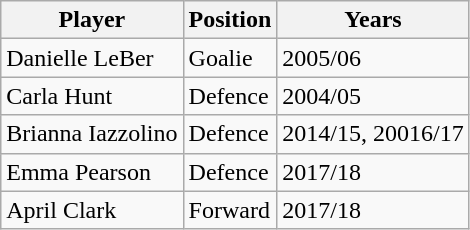<table class="wikitable sortable">
<tr>
<th>Player</th>
<th>Position</th>
<th>Years</th>
</tr>
<tr>
<td>Danielle LeBer</td>
<td>Goalie</td>
<td>2005/06</td>
</tr>
<tr>
<td>Carla Hunt</td>
<td>Defence</td>
<td>2004/05</td>
</tr>
<tr>
<td>Brianna Iazzolino</td>
<td>Defence</td>
<td>2014/15, 20016/17</td>
</tr>
<tr>
<td>Emma Pearson</td>
<td>Defence</td>
<td>2017/18</td>
</tr>
<tr>
<td>April Clark</td>
<td>Forward</td>
<td>2017/18</td>
</tr>
</table>
